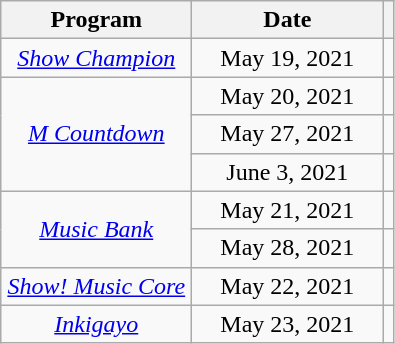<table class="sortable wikitable" style="text-align:center;">
<tr>
<th width="120">Program</th>
<th width="120">Date</th>
<th class="unsortable"></th>
</tr>
<tr>
<td><em><a href='#'>Show Champion</a></em></td>
<td>May 19, 2021</td>
<td></td>
</tr>
<tr>
<td rowspan="3"><em><a href='#'>M Countdown</a></em></td>
<td>May 20, 2021</td>
<td></td>
</tr>
<tr>
<td>May 27, 2021</td>
<td></td>
</tr>
<tr>
<td>June 3, 2021</td>
<td></td>
</tr>
<tr>
<td rowspan="2"><em><a href='#'>Music Bank</a></em></td>
<td>May 21, 2021</td>
<td></td>
</tr>
<tr>
<td>May 28, 2021</td>
<td></td>
</tr>
<tr>
<td><em><a href='#'>Show! Music Core</a></em></td>
<td>May 22, 2021</td>
<td></td>
</tr>
<tr>
<td><em><a href='#'>Inkigayo</a></em></td>
<td>May 23, 2021</td>
<td></td>
</tr>
</table>
